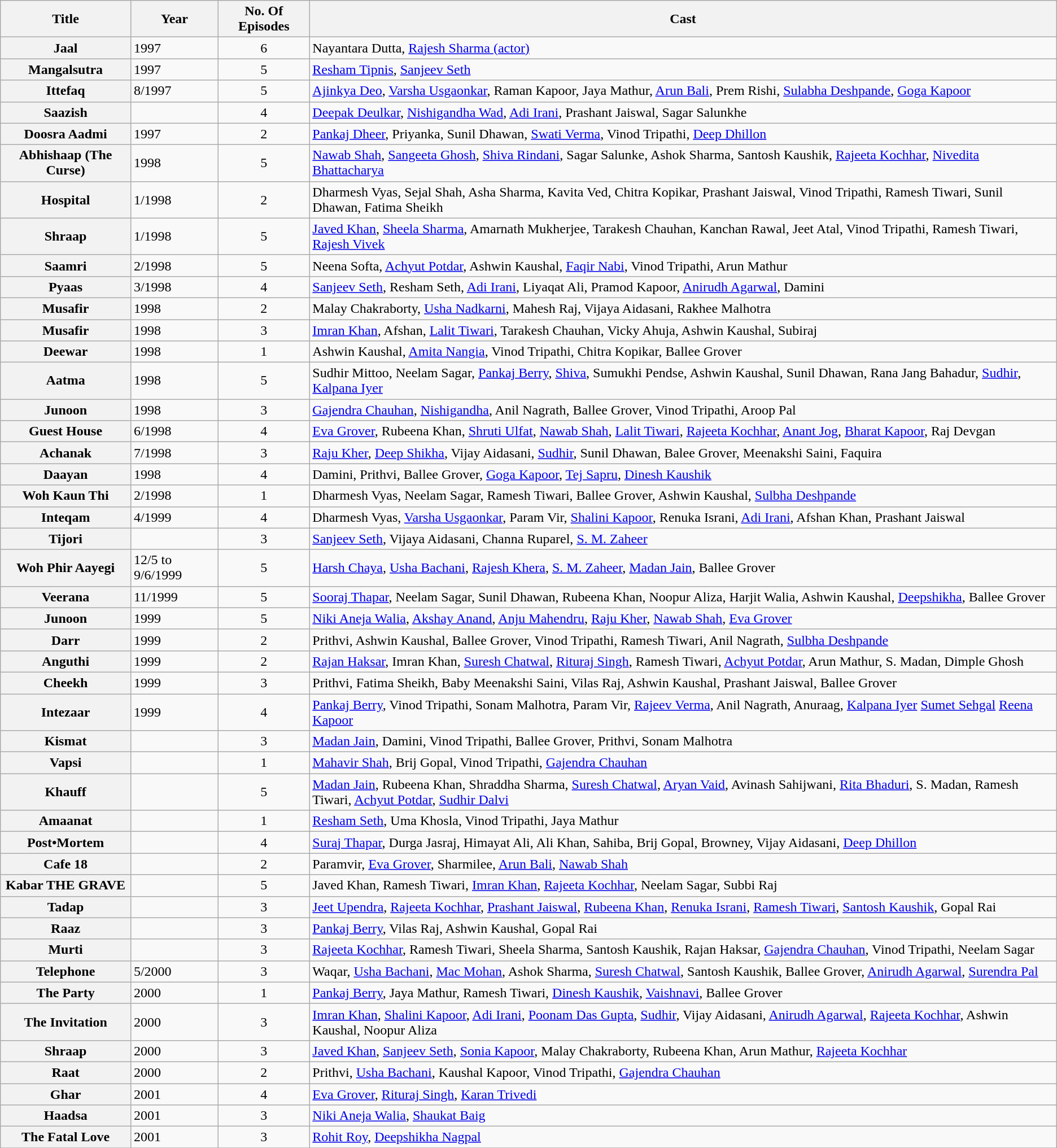<table class="wikitable sortable">
<tr>
<th>Title</th>
<th>Year</th>
<th>No. Of Episodes</th>
<th>Cast</th>
</tr>
<tr>
<th>Jaal</th>
<td>1997</td>
<td style="text-align:center;">6</td>
<td>Nayantara Dutta, <a href='#'>Rajesh Sharma (actor)</a></td>
</tr>
<tr>
<th>Mangalsutra</th>
<td>1997</td>
<td style="text-align:center;">5</td>
<td><a href='#'>Resham Tipnis</a>, <a href='#'>Sanjeev Seth</a></td>
</tr>
<tr>
<th>Ittefaq</th>
<td>8/1997</td>
<td style="text-align:center;">5</td>
<td><a href='#'>Ajinkya Deo</a>, <a href='#'>Varsha Usgaonkar</a>, Raman Kapoor, Jaya Mathur, <a href='#'>Arun Bali</a>, Prem Rishi, <a href='#'>Sulabha Deshpande</a>, <a href='#'>Goga Kapoor</a></td>
</tr>
<tr>
<th>Saazish</th>
<td></td>
<td style="text-align:center;">4</td>
<td><a href='#'>Deepak Deulkar</a>, <a href='#'>Nishigandha Wad</a>, <a href='#'>Adi Irani</a>, Prashant Jaiswal, Sagar Salunkhe</td>
</tr>
<tr>
<th>Doosra Aadmi</th>
<td>1997</td>
<td style="text-align:center;">2</td>
<td><a href='#'>Pankaj Dheer</a>, Priyanka, Sunil Dhawan, <a href='#'>Swati Verma</a>, Vinod Tripathi, <a href='#'>Deep Dhillon</a></td>
</tr>
<tr>
<th>Abhishaap (The Curse)</th>
<td>1998</td>
<td style="text-align:center;">5</td>
<td><a href='#'>Nawab Shah</a>, <a href='#'>Sangeeta Ghosh</a>, <a href='#'>Shiva Rindani</a>, Sagar Salunke, Ashok Sharma, Santosh Kaushik, <a href='#'>Rajeeta Kochhar</a>, <a href='#'>Nivedita Bhattacharya</a></td>
</tr>
<tr>
<th>Hospital</th>
<td>1/1998</td>
<td style="text-align:center;">2</td>
<td>Dharmesh Vyas, Sejal Shah, Asha Sharma, Kavita Ved, Chitra Kopikar, Prashant Jaiswal, Vinod Tripathi, Ramesh Tiwari, Sunil Dhawan, Fatima Sheikh</td>
</tr>
<tr>
<th>Shraap</th>
<td>1/1998</td>
<td style="text-align:center;">5</td>
<td><a href='#'>Javed Khan</a>, <a href='#'>Sheela Sharma</a>, Amarnath Mukherjee, Tarakesh Chauhan, Kanchan Rawal, Jeet Atal, Vinod Tripathi, Ramesh Tiwari, <a href='#'>Rajesh Vivek</a></td>
</tr>
<tr>
<th>Saamri</th>
<td>2/1998</td>
<td style="text-align:center;">5</td>
<td>Neena Softa, <a href='#'>Achyut Potdar</a>, Ashwin Kaushal, <a href='#'>Faqir Nabi</a>, Vinod Tripathi, Arun Mathur</td>
</tr>
<tr>
<th>Pyaas</th>
<td>3/1998</td>
<td style="text-align:center;">4</td>
<td><a href='#'>Sanjeev Seth</a>, Resham Seth, <a href='#'>Adi Irani</a>, Liyaqat Ali, Pramod Kapoor, <a href='#'>Anirudh Agarwal</a>, Damini</td>
</tr>
<tr>
<th>Musafir</th>
<td>1998</td>
<td style="text-align:center;">2</td>
<td>Malay Chakraborty, <a href='#'>Usha Nadkarni</a>, Mahesh Raj, Vijaya Aidasani, Rakhee Malhotra</td>
</tr>
<tr>
<th>Musafir</th>
<td>1998</td>
<td style="text-align:center;">3</td>
<td><a href='#'>Imran Khan</a>, Afshan, <a href='#'>Lalit Tiwari</a>, Tarakesh Chauhan, Vicky Ahuja, Ashwin Kaushal, Subiraj</td>
</tr>
<tr>
<th>Deewar</th>
<td>1998</td>
<td style="text-align:center;">1</td>
<td>Ashwin Kaushal, <a href='#'>Amita Nangia</a>, Vinod Tripathi, Chitra Kopikar, Ballee Grover</td>
</tr>
<tr>
<th>Aatma</th>
<td>1998</td>
<td style="text-align:center;">5</td>
<td>Sudhir Mittoo, Neelam Sagar, <a href='#'>Pankaj Berry</a>, <a href='#'>Shiva</a>, Sumukhi Pendse, Ashwin Kaushal, Sunil Dhawan, Rana Jang Bahadur, <a href='#'>Sudhir</a>, <a href='#'>Kalpana Iyer</a></td>
</tr>
<tr>
<th>Junoon</th>
<td>1998</td>
<td style="text-align:center;">3</td>
<td><a href='#'>Gajendra Chauhan</a>, <a href='#'>Nishigandha</a>, Anil Nagrath, Ballee Grover, Vinod Tripathi, Aroop Pal</td>
</tr>
<tr>
<th>Guest House</th>
<td>6/1998</td>
<td style="text-align:center;">4</td>
<td><a href='#'>Eva Grover</a>, Rubeena Khan, <a href='#'>Shruti Ulfat</a>, <a href='#'>Nawab Shah</a>, <a href='#'>Lalit Tiwari</a>, <a href='#'>Rajeeta Kochhar</a>, <a href='#'>Anant Jog</a>, <a href='#'>Bharat Kapoor</a>, Raj Devgan</td>
</tr>
<tr>
<th>Achanak</th>
<td>7/1998</td>
<td style="text-align:center;">3</td>
<td><a href='#'>Raju Kher</a>, <a href='#'>Deep Shikha</a>, Vijay Aidasani, <a href='#'>Sudhir</a>, Sunil Dhawan, Balee Grover, Meenakshi Saini, Faquira</td>
</tr>
<tr>
<th>Daayan</th>
<td>1998</td>
<td style="text-align:center;">4</td>
<td>Damini, Prithvi, Ballee Grover, <a href='#'>Goga Kapoor</a>, <a href='#'>Tej Sapru</a>, <a href='#'>Dinesh Kaushik</a></td>
</tr>
<tr>
<th>Woh Kaun Thi</th>
<td>2/1998</td>
<td style="text-align:center;">1</td>
<td>Dharmesh Vyas, Neelam Sagar, Ramesh Tiwari, Ballee Grover, Ashwin Kaushal, <a href='#'>Sulbha Deshpande</a></td>
</tr>
<tr>
<th>Inteqam</th>
<td>4/1999</td>
<td style="text-align:center;">4</td>
<td>Dharmesh Vyas, <a href='#'>Varsha Usgaonkar</a>, Param Vir, <a href='#'>Shalini Kapoor</a>, Renuka Israni, <a href='#'>Adi Irani</a>, Afshan Khan, Prashant Jaiswal</td>
</tr>
<tr>
<th>Tijori</th>
<td></td>
<td style="text-align:center;">3</td>
<td><a href='#'>Sanjeev Seth</a>, Vijaya Aidasani, Channa Ruparel, <a href='#'>S. M. Zaheer</a></td>
</tr>
<tr>
<th>Woh Phir Aayegi</th>
<td>12/5 to 9/6/1999</td>
<td style="text-align:center;">5</td>
<td><a href='#'>Harsh Chaya</a>, <a href='#'>Usha Bachani</a>, <a href='#'>Rajesh Khera</a>, <a href='#'>S. M. Zaheer</a>, <a href='#'>Madan Jain</a>, Ballee Grover</td>
</tr>
<tr>
<th>Veerana</th>
<td>11/1999</td>
<td style="text-align:center;">5</td>
<td><a href='#'>Sooraj Thapar</a>, Neelam Sagar, Sunil Dhawan, Rubeena Khan, Noopur Aliza, Harjit Walia, Ashwin Kaushal, <a href='#'>Deepshikha</a>, Ballee Grover</td>
</tr>
<tr>
<th>Junoon</th>
<td>1999</td>
<td style="text-align:center;">5</td>
<td><a href='#'>Niki Aneja Walia</a>, <a href='#'>Akshay Anand</a>, <a href='#'>Anju Mahendru</a>, <a href='#'>Raju Kher</a>, <a href='#'>Nawab Shah</a>, <a href='#'>Eva Grover</a></td>
</tr>
<tr>
<th>Darr</th>
<td>1999</td>
<td style="text-align:center;">2</td>
<td>Prithvi, Ashwin Kaushal, Ballee Grover, Vinod Tripathi, Ramesh Tiwari, Anil Nagrath, <a href='#'>Sulbha Deshpande</a></td>
</tr>
<tr>
<th>Anguthi</th>
<td>1999</td>
<td style="text-align:center;">2</td>
<td><a href='#'>Rajan Haksar</a>, Imran Khan, <a href='#'>Suresh Chatwal</a>, <a href='#'>Rituraj Singh</a>, Ramesh Tiwari, <a href='#'>Achyut Potdar</a>, Arun Mathur, S. Madan, Dimple Ghosh</td>
</tr>
<tr>
<th>Cheekh</th>
<td>1999</td>
<td style="text-align:center;">3</td>
<td>Prithvi, Fatima Sheikh, Baby Meenakshi Saini, Vilas Raj, Ashwin Kaushal, Prashant Jaiswal, Ballee Grover</td>
</tr>
<tr>
<th>Intezaar</th>
<td>1999</td>
<td style="text-align:center;">4</td>
<td><a href='#'>Pankaj Berry</a>, Vinod Tripathi, Sonam Malhotra, Param Vir, <a href='#'>Rajeev Verma</a>, Anil Nagrath, Anuraag, <a href='#'>Kalpana Iyer</a> <a href='#'>Sumet Sehgal</a> <a href='#'>Reena Kapoor</a></td>
</tr>
<tr>
<th>Kismat</th>
<td></td>
<td style="text-align:center;">3</td>
<td><a href='#'>Madan Jain</a>, Damini, Vinod Tripathi, Ballee Grover, Prithvi, Sonam Malhotra</td>
</tr>
<tr>
<th>Vapsi</th>
<td></td>
<td style="text-align:center;">1</td>
<td><a href='#'>Mahavir Shah</a>, Brij Gopal, Vinod Tripathi, <a href='#'>Gajendra Chauhan</a></td>
</tr>
<tr>
<th>Khauff</th>
<td></td>
<td style="text-align:center;">5</td>
<td><a href='#'>Madan Jain</a>, Rubeena Khan, Shraddha Sharma, <a href='#'>Suresh Chatwal</a>, <a href='#'>Aryan Vaid</a>, Avinash Sahijwani, <a href='#'>Rita Bhaduri</a>, S. Madan, Ramesh Tiwari, <a href='#'>Achyut Potdar</a>, <a href='#'>Sudhir Dalvi</a></td>
</tr>
<tr>
<th>Amaanat</th>
<td></td>
<td style="text-align:center;">1</td>
<td><a href='#'>Resham Seth</a>, Uma Khosla, Vinod Tripathi, Jaya Mathur</td>
</tr>
<tr>
<th>Post•Mortem</th>
<td></td>
<td style="text-align:center;">4</td>
<td><a href='#'>Suraj Thapar</a>, Durga Jasraj, Himayat Ali, Ali Khan, Sahiba, Brij Gopal, Browney, Vijay Aidasani, <a href='#'>Deep Dhillon</a></td>
</tr>
<tr>
<th>Cafe 18</th>
<td></td>
<td style="text-align:center;">2</td>
<td>Paramvir, <a href='#'>Eva Grover</a>, Sharmilee, <a href='#'>Arun Bali</a>, <a href='#'>Nawab Shah</a></td>
</tr>
<tr>
<th>Kabar THE GRAVE</th>
<td></td>
<td style="text-align:center;">5</td>
<td>Javed Khan, Ramesh Tiwari, <a href='#'>Imran Khan</a>, <a href='#'>Rajeeta Kochhar</a>, Neelam Sagar, Subbi Raj</td>
</tr>
<tr>
<th>Tadap</th>
<td></td>
<td style="text-align:center;">3</td>
<td><a href='#'>Jeet Upendra</a>, <a href='#'>Rajeeta Kochhar</a>, <a href='#'>Prashant Jaiswal</a>, <a href='#'>Rubeena Khan</a>, <a href='#'>Renuka Israni</a>, <a href='#'>Ramesh Tiwari</a>, <a href='#'>Santosh Kaushik</a>, Gopal Rai</td>
</tr>
<tr>
<th>Raaz</th>
<td></td>
<td style="text-align:center;">3</td>
<td><a href='#'>Pankaj Berry</a>, Vilas Raj, Ashwin Kaushal, Gopal Rai</td>
</tr>
<tr>
<th>Murti</th>
<td></td>
<td style="text-align:center;">3</td>
<td><a href='#'>Rajeeta Kochhar</a>, Ramesh Tiwari, Sheela Sharma, Santosh Kaushik, Rajan Haksar, <a href='#'>Gajendra Chauhan</a>, Vinod Tripathi, Neelam Sagar</td>
</tr>
<tr>
<th>Telephone</th>
<td>5/2000</td>
<td style="text-align:center;">3</td>
<td>Waqar, <a href='#'>Usha Bachani</a>, <a href='#'>Mac Mohan</a>, Ashok Sharma, <a href='#'>Suresh Chatwal</a>, Santosh Kaushik, Ballee Grover, <a href='#'>Anirudh Agarwal</a>, <a href='#'>Surendra Pal</a></td>
</tr>
<tr>
<th>The Party</th>
<td>2000</td>
<td style="text-align:center;">1</td>
<td><a href='#'>Pankaj Berry</a>, Jaya Mathur, Ramesh Tiwari, <a href='#'>Dinesh Kaushik</a>, <a href='#'>Vaishnavi</a>, Ballee Grover</td>
</tr>
<tr>
<th>The Invitation</th>
<td>2000</td>
<td style="text-align:center;">3</td>
<td><a href='#'>Imran Khan</a>, <a href='#'>Shalini Kapoor</a>, <a href='#'>Adi Irani</a>, <a href='#'>Poonam Das Gupta</a>, <a href='#'>Sudhir</a>, Vijay Aidasani, <a href='#'>Anirudh Agarwal</a>, <a href='#'>Rajeeta Kochhar</a>, Ashwin Kaushal, Noopur Aliza</td>
</tr>
<tr>
<th>Shraap</th>
<td>2000</td>
<td style="text-align:center;">3</td>
<td><a href='#'>Javed Khan</a>, <a href='#'>Sanjeev Seth</a>, <a href='#'>Sonia Kapoor</a>, Malay Chakraborty, Rubeena Khan, Arun Mathur, <a href='#'>Rajeeta Kochhar</a></td>
</tr>
<tr>
<th>Raat</th>
<td>2000</td>
<td style="text-align:center;">2</td>
<td>Prithvi, <a href='#'>Usha Bachani</a>, Kaushal Kapoor, Vinod Tripathi, <a href='#'>Gajendra Chauhan</a></td>
</tr>
<tr>
<th>Ghar</th>
<td>2001</td>
<td style="text-align:center;">4</td>
<td><a href='#'>Eva Grover</a>, <a href='#'>Rituraj Singh</a>, <a href='#'>Karan Trivedi</a></td>
</tr>
<tr>
<th>Haadsa</th>
<td>2001</td>
<td style="text-align:center;">3</td>
<td><a href='#'>Niki Aneja Walia</a>, <a href='#'>Shaukat Baig</a></td>
</tr>
<tr>
<th>The Fatal Love</th>
<td>2001</td>
<td style="text-align:center;">3</td>
<td><a href='#'>Rohit Roy</a>, <a href='#'>Deepshikha Nagpal</a></td>
</tr>
<tr>
</tr>
</table>
